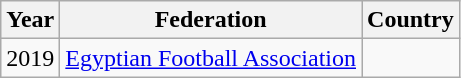<table class="wikitable">
<tr>
<th>Year</th>
<th>Federation</th>
<th>Country</th>
</tr>
<tr>
<td>2019</td>
<td><a href='#'>Egyptian Football Association</a></td>
<td></td>
</tr>
</table>
